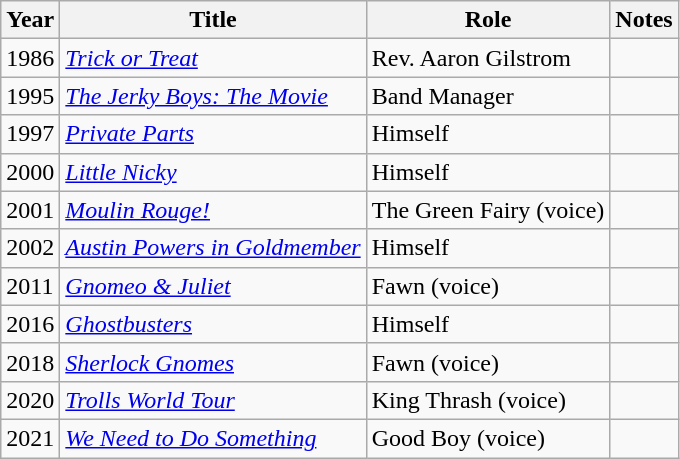<table class="wikitable sortable">
<tr>
<th>Year</th>
<th>Title</th>
<th>Role</th>
<th>Notes</th>
</tr>
<tr>
<td>1986</td>
<td><em><a href='#'>Trick or Treat</a></em></td>
<td>Rev. Aaron Gilstrom</td>
<td></td>
</tr>
<tr>
<td>1995</td>
<td><em><a href='#'>The Jerky Boys: The Movie</a></em></td>
<td>Band Manager</td>
<td></td>
</tr>
<tr>
<td>1997</td>
<td><em><a href='#'>Private Parts</a></em></td>
<td>Himself</td>
<td></td>
</tr>
<tr>
<td>2000</td>
<td><em><a href='#'>Little Nicky</a></em></td>
<td>Himself</td>
<td></td>
</tr>
<tr>
<td>2001</td>
<td><em><a href='#'>Moulin Rouge!</a></em></td>
<td>The Green Fairy (voice)</td>
<td></td>
</tr>
<tr>
<td>2002</td>
<td><em><a href='#'>Austin Powers in Goldmember</a></em></td>
<td>Himself</td>
<td></td>
</tr>
<tr>
<td>2011</td>
<td><em><a href='#'>Gnomeo & Juliet</a></em></td>
<td>Fawn (voice)</td>
<td></td>
</tr>
<tr>
<td>2016</td>
<td><em><a href='#'>Ghostbusters</a></em></td>
<td>Himself</td>
<td></td>
</tr>
<tr>
<td>2018</td>
<td><em><a href='#'>Sherlock Gnomes</a></em></td>
<td>Fawn (voice)</td>
<td></td>
</tr>
<tr>
<td>2020</td>
<td><em><a href='#'>Trolls World Tour</a></em></td>
<td>King Thrash (voice)</td>
<td></td>
</tr>
<tr>
<td>2021</td>
<td><em><a href='#'>We Need to Do Something</a></em></td>
<td>Good Boy (voice)</td>
<td></td>
</tr>
</table>
